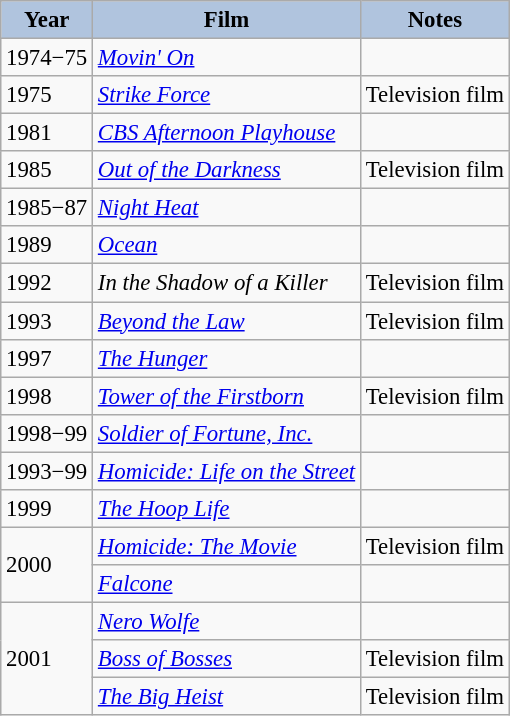<table class="wikitable" style="font-size:95%;">
<tr>
<th style="background:#B0C4DE;">Year</th>
<th style="background:#B0C4DE;">Film</th>
<th style="background:#B0C4DE;">Notes</th>
</tr>
<tr>
<td>1974−75</td>
<td><em><a href='#'>Movin' On</a></em></td>
<td></td>
</tr>
<tr>
<td>1975</td>
<td><em><a href='#'>Strike Force</a></em></td>
<td>Television film</td>
</tr>
<tr>
<td>1981</td>
<td><em><a href='#'>CBS Afternoon Playhouse</a></em></td>
<td></td>
</tr>
<tr>
<td>1985</td>
<td><em><a href='#'>Out of the Darkness</a></em></td>
<td>Television film</td>
</tr>
<tr>
<td>1985−87</td>
<td><em><a href='#'>Night Heat</a></em></td>
<td></td>
</tr>
<tr>
<td>1989</td>
<td><em><a href='#'>Ocean</a></em></td>
<td></td>
</tr>
<tr>
<td>1992</td>
<td><em>In the Shadow of a Killer</em></td>
<td>Television film</td>
</tr>
<tr>
<td>1993</td>
<td><em><a href='#'>Beyond the Law</a></em></td>
<td>Television film</td>
</tr>
<tr>
<td>1997</td>
<td><em><a href='#'>The Hunger</a></em></td>
<td></td>
</tr>
<tr>
<td>1998</td>
<td><em><a href='#'>Tower of the Firstborn</a></em></td>
<td>Television film</td>
</tr>
<tr>
<td>1998−99</td>
<td><em><a href='#'>Soldier of Fortune, Inc.</a></em></td>
<td></td>
</tr>
<tr>
<td>1993−99</td>
<td><em><a href='#'>Homicide: Life on the Street</a></em></td>
<td></td>
</tr>
<tr>
<td>1999</td>
<td><em><a href='#'>The Hoop Life</a></em></td>
<td></td>
</tr>
<tr>
<td rowspan=2>2000</td>
<td><em><a href='#'>Homicide: The Movie</a></em></td>
<td>Television film</td>
</tr>
<tr>
<td><em><a href='#'>Falcone</a></em></td>
<td></td>
</tr>
<tr>
<td rowspan=3>2001</td>
<td><em><a href='#'>Nero Wolfe</a></em></td>
<td></td>
</tr>
<tr>
<td><em><a href='#'>Boss of Bosses</a></em></td>
<td>Television film</td>
</tr>
<tr>
<td><em><a href='#'>The Big Heist</a></em></td>
<td>Television film</td>
</tr>
</table>
